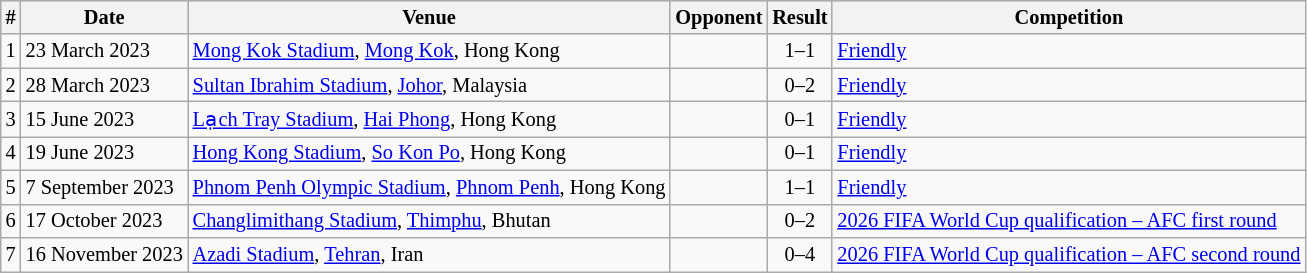<table class="wikitable" style="font-size:85%; text-align: left;">
<tr bgcolor="#CCCCCC" align="center">
<th>#</th>
<th>Date</th>
<th>Venue</th>
<th>Opponent</th>
<th>Result</th>
<th>Competition</th>
</tr>
<tr>
<td>1</td>
<td>23 March 2023</td>
<td><a href='#'>Mong Kok Stadium</a>, <a href='#'>Mong Kok</a>, Hong Kong</td>
<td></td>
<td align=center>1–1</td>
<td><a href='#'>Friendly</a></td>
</tr>
<tr>
<td>2</td>
<td>28 March 2023</td>
<td><a href='#'>Sultan Ibrahim Stadium</a>, <a href='#'>Johor</a>, Malaysia</td>
<td></td>
<td align=center>0–2</td>
<td><a href='#'>Friendly</a></td>
</tr>
<tr>
<td>3</td>
<td>15 June 2023</td>
<td><a href='#'>Lạch Tray Stadium</a>, <a href='#'>Hai Phong</a>, Hong Kong</td>
<td></td>
<td align=center>0–1</td>
<td><a href='#'>Friendly</a></td>
</tr>
<tr>
<td>4</td>
<td>19 June 2023</td>
<td><a href='#'>Hong Kong Stadium</a>, <a href='#'>So Kon Po</a>, Hong Kong</td>
<td></td>
<td align=center>0–1</td>
<td><a href='#'>Friendly</a></td>
</tr>
<tr>
<td>5</td>
<td>7 September 2023</td>
<td><a href='#'>Phnom Penh Olympic Stadium</a>, <a href='#'>Phnom Penh</a>, Hong Kong</td>
<td></td>
<td align=center>1–1</td>
<td><a href='#'>Friendly</a></td>
</tr>
<tr>
<td>6</td>
<td>17 October 2023</td>
<td><a href='#'>Changlimithang Stadium</a>, <a href='#'>Thimphu</a>, Bhutan</td>
<td></td>
<td align=center>0–2</td>
<td><a href='#'>2026 FIFA World Cup qualification – AFC first round</a></td>
</tr>
<tr>
<td>7</td>
<td>16 November 2023</td>
<td><a href='#'>Azadi Stadium</a>, <a href='#'>Tehran</a>, Iran</td>
<td></td>
<td align=center>0–4</td>
<td><a href='#'>2026 FIFA World Cup qualification – AFC second round</a></td>
</tr>
</table>
